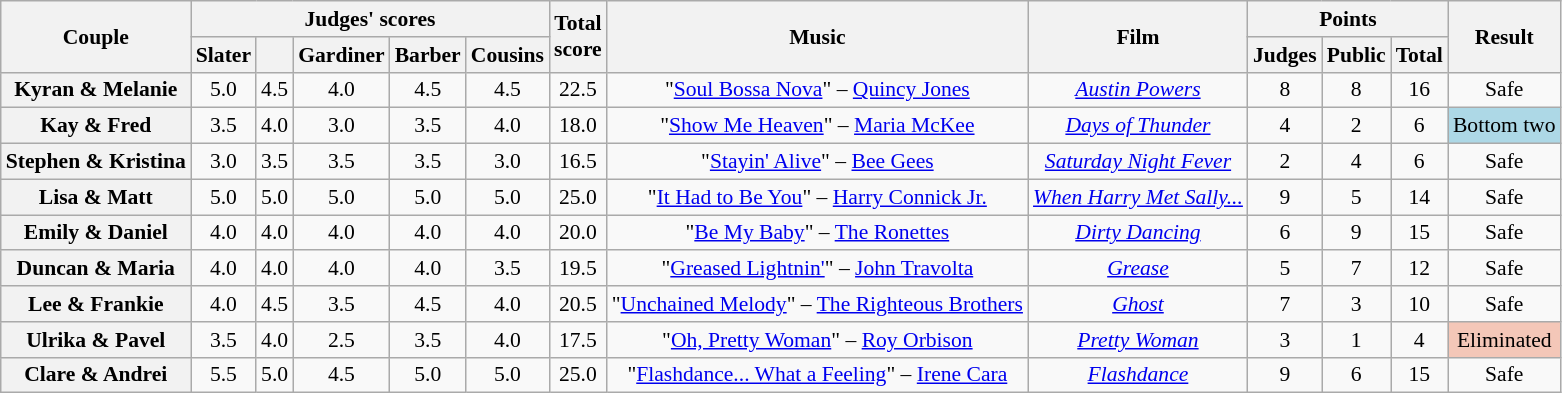<table class="wikitable sortable" style="text-align:center; font-size:90%">
<tr>
<th scope="col" rowspan=2>Couple</th>
<th scope="col" colspan=5 class="unsortable">Judges' scores</th>
<th scope="col" rowspan=2>Total<br>score</th>
<th scope="col" rowspan=2 class="unsortable">Music</th>
<th scope="col" rowspan=2 class="unsortable">Film</th>
<th scope="col" colspan=3>Points</th>
<th scope="col" rowspan=2 class="unsortable">Result</th>
</tr>
<tr>
<th class="unsortable">Slater</th>
<th class="unsortable"></th>
<th class="unsortable">Gardiner</th>
<th class="unsortable">Barber</th>
<th class="unsortable">Cousins</th>
<th class="unsortable">Judges</th>
<th class="unsortable">Public</th>
<th>Total</th>
</tr>
<tr>
<th scope="row">Kyran & Melanie</th>
<td>5.0</td>
<td>4.5</td>
<td>4.0</td>
<td>4.5</td>
<td>4.5</td>
<td>22.5</td>
<td>"<a href='#'>Soul Bossa Nova</a>" – <a href='#'>Quincy Jones</a></td>
<td><em><a href='#'>Austin Powers</a></em></td>
<td>8</td>
<td>8</td>
<td>16</td>
<td>Safe</td>
</tr>
<tr>
<th scope="row">Kay & Fred</th>
<td>3.5</td>
<td>4.0</td>
<td>3.0</td>
<td>3.5</td>
<td>4.0</td>
<td>18.0</td>
<td>"<a href='#'>Show Me Heaven</a>" – <a href='#'>Maria McKee</a></td>
<td><em><a href='#'>Days of Thunder</a></em></td>
<td>4</td>
<td>2</td>
<td>6</td>
<td bgcolor=lightblue>Bottom two</td>
</tr>
<tr>
<th scope="row">Stephen & Kristina</th>
<td>3.0</td>
<td>3.5</td>
<td>3.5</td>
<td>3.5</td>
<td>3.0</td>
<td>16.5</td>
<td>"<a href='#'>Stayin' Alive</a>" – <a href='#'>Bee Gees</a></td>
<td><em><a href='#'>Saturday Night Fever</a></em></td>
<td>2</td>
<td>4</td>
<td>6</td>
<td>Safe</td>
</tr>
<tr>
<th scope="row">Lisa & Matt</th>
<td>5.0</td>
<td>5.0</td>
<td>5.0</td>
<td>5.0</td>
<td>5.0</td>
<td>25.0</td>
<td>"<a href='#'>It Had to Be You</a>" – <a href='#'>Harry Connick Jr.</a></td>
<td><em><a href='#'>When Harry Met Sally...</a></em></td>
<td>9</td>
<td>5</td>
<td>14</td>
<td>Safe</td>
</tr>
<tr>
<th scope="row">Emily & Daniel</th>
<td>4.0</td>
<td>4.0</td>
<td>4.0</td>
<td>4.0</td>
<td>4.0</td>
<td>20.0</td>
<td>"<a href='#'>Be My Baby</a>" – <a href='#'>The Ronettes</a></td>
<td><em><a href='#'>Dirty Dancing</a></em></td>
<td>6</td>
<td>9</td>
<td>15</td>
<td>Safe</td>
</tr>
<tr>
<th scope="row">Duncan & Maria</th>
<td>4.0</td>
<td>4.0</td>
<td>4.0</td>
<td>4.0</td>
<td>3.5</td>
<td>19.5</td>
<td>"<a href='#'>Greased Lightnin'</a>" – <a href='#'>John Travolta</a></td>
<td><em><a href='#'>Grease</a></em></td>
<td>5</td>
<td>7</td>
<td>12</td>
<td>Safe</td>
</tr>
<tr>
<th scope="row">Lee & Frankie</th>
<td>4.0</td>
<td>4.5</td>
<td>3.5</td>
<td>4.5</td>
<td>4.0</td>
<td>20.5</td>
<td>"<a href='#'>Unchained Melody</a>" – <a href='#'>The Righteous Brothers</a></td>
<td><em><a href='#'>Ghost</a></em></td>
<td>7</td>
<td>3</td>
<td>10</td>
<td>Safe</td>
</tr>
<tr>
<th scope="row">Ulrika & Pavel</th>
<td>3.5</td>
<td>4.0</td>
<td>2.5</td>
<td>3.5</td>
<td>4.0</td>
<td>17.5</td>
<td>"<a href='#'>Oh, Pretty Woman</a>" – <a href='#'>Roy Orbison</a></td>
<td><em><a href='#'>Pretty Woman</a></em></td>
<td>3</td>
<td>1</td>
<td>4</td>
<td bgcolor="f4c7b8">Eliminated</td>
</tr>
<tr>
<th scope="row">Clare & Andrei</th>
<td>5.5</td>
<td>5.0</td>
<td>4.5</td>
<td>5.0</td>
<td>5.0</td>
<td>25.0</td>
<td>"<a href='#'>Flashdance... What a Feeling</a>" – <a href='#'>Irene Cara</a></td>
<td><em><a href='#'>Flashdance</a></em></td>
<td>9</td>
<td>6</td>
<td>15</td>
<td>Safe</td>
</tr>
</table>
